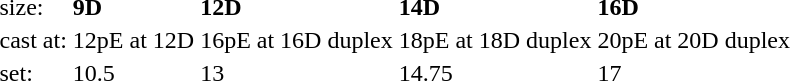<table style="margin-left:40px;">
<tr>
<td>size:</td>
<td><strong>9D</strong></td>
<td><strong>12D</strong></td>
<td><strong>14D</strong></td>
<td><strong>16D</strong></td>
</tr>
<tr>
<td>cast at:</td>
<td>12pE at 12D</td>
<td>16pE at 16D duplex</td>
<td>18pE at 18D duplex</td>
<td>20pE at 20D duplex</td>
</tr>
<tr>
<td>set:</td>
<td>10.5</td>
<td>13</td>
<td>14.75</td>
<td>17</td>
</tr>
</table>
